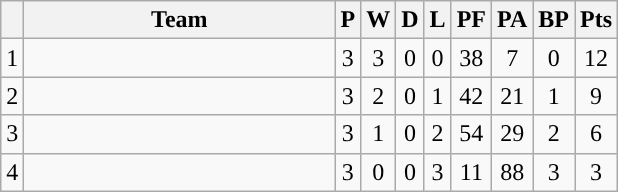<table class="wikitable" style="text-align:center;">
<tr>
<th></th>
<th width="200px">Team</th>
<th>P</th>
<th>W</th>
<th>D</th>
<th>L</th>
<th>PF</th>
<th>PA</th>
<th>BP</th>
<th>Pts</th>
</tr>
<tr>
<td>1</td>
<td></td>
<td>3</td>
<td>3</td>
<td>0</td>
<td>0</td>
<td>38</td>
<td>7</td>
<td>0</td>
<td>12</td>
</tr>
<tr>
<td>2</td>
<td></td>
<td>3</td>
<td>2</td>
<td>0</td>
<td>1</td>
<td>42</td>
<td>21</td>
<td>1</td>
<td>9</td>
</tr>
<tr>
<td>3</td>
<td></td>
<td>3</td>
<td>1</td>
<td>0</td>
<td>2</td>
<td>54</td>
<td>29</td>
<td>2</td>
<td>6</td>
</tr>
<tr>
<td>4</td>
<td></td>
<td>3</td>
<td>0</td>
<td>0</td>
<td>3</td>
<td>11</td>
<td>88</td>
<td>3</td>
<td>3</td>
</tr>
</table>
